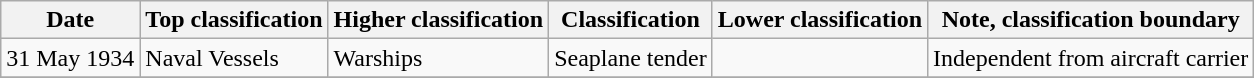<table class="wikitable">
<tr>
<th>Date</th>
<th>Top classification</th>
<th>Higher classification</th>
<th>Classification</th>
<th>Lower classification</th>
<th>Note, classification boundary</th>
</tr>
<tr>
<td>31 May 1934</td>
<td>Naval Vessels</td>
<td>Warships</td>
<td>Seaplane tender</td>
<td></td>
<td>Independent from aircraft carrier</td>
</tr>
<tr>
</tr>
</table>
